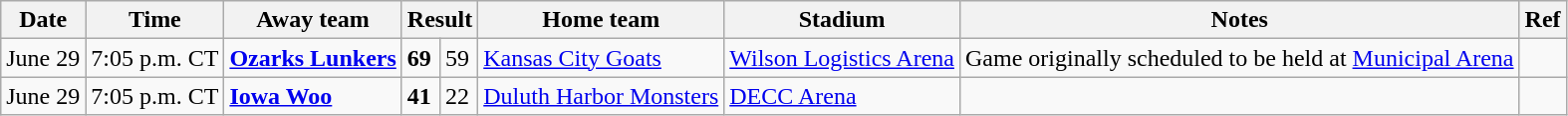<table class="wikitable">
<tr>
<th>Date</th>
<th>Time</th>
<th>Away team</th>
<th colspan="2">Result</th>
<th>Home team</th>
<th>Stadium</th>
<th>Notes</th>
<th>Ref</th>
</tr>
<tr>
<td>June 29</td>
<td>7:05 p.m. CT</td>
<td><strong><a href='#'>Ozarks Lunkers</a></strong></td>
<td><strong>69</strong></td>
<td>59</td>
<td><a href='#'>Kansas City Goats</a></td>
<td><a href='#'>Wilson Logistics Arena</a></td>
<td>Game originally scheduled to be held at <a href='#'>Municipal Arena</a></td>
<td></td>
</tr>
<tr>
<td>June 29</td>
<td>7:05 p.m. CT</td>
<td><strong><a href='#'>Iowa Woo</a></strong></td>
<td><strong>41</strong></td>
<td>22</td>
<td><a href='#'>Duluth Harbor Monsters</a></td>
<td><a href='#'>DECC Arena</a></td>
<td></td>
<td></td>
</tr>
</table>
